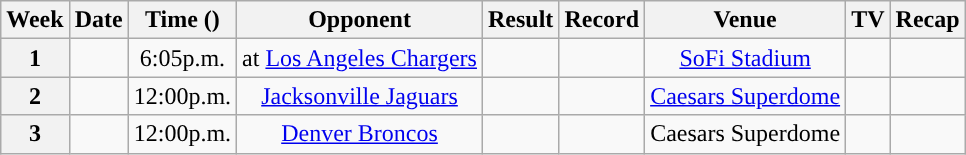<table class="wikitable" style="text-align:center">
<tr>
<th>Week</th>
<th>Date</th>
<th>Time (<a href='#'></a>)</th>
<th>Opponent</th>
<th>Result</th>
<th>Record</th>
<th>Venue</th>
<th>TV</th>
<th>Recap</th>
</tr>
<tr>
<th>1</th>
<td></td>
<td>6:05p.m.</td>
<td>at <a href='#'>Los Angeles Chargers</a></td>
<td></td>
<td></td>
<td><a href='#'>SoFi Stadium</a></td>
<td></td>
<td></td>
</tr>
<tr>
<th>2</th>
<td></td>
<td>12:00p.m.</td>
<td><a href='#'>Jacksonville Jaguars</a></td>
<td></td>
<td></td>
<td><a href='#'>Caesars Superdome</a></td>
<td></td>
<td></td>
</tr>
<tr>
<th>3</th>
<td></td>
<td>12:00p.m.</td>
<td><a href='#'>Denver Broncos</a></td>
<td></td>
<td></td>
<td>Caesars Superdome</td>
<td></td>
<td></td>
</tr>
</table>
